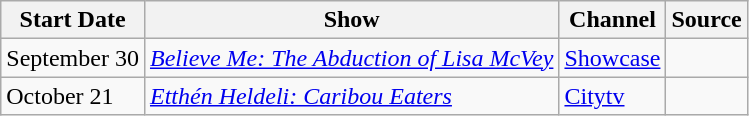<table class="wikitable sortable">
<tr>
<th>Start Date</th>
<th>Show</th>
<th>Channel</th>
<th>Source</th>
</tr>
<tr>
<td>September 30</td>
<td><em><a href='#'>Believe Me: The Abduction of Lisa McVey</a></em></td>
<td><a href='#'>Showcase</a></td>
<td></td>
</tr>
<tr>
<td>October 21</td>
<td><em><a href='#'>Etthén Heldeli: Caribou Eaters</a></em></td>
<td><a href='#'>Citytv</a></td>
<td></td>
</tr>
</table>
